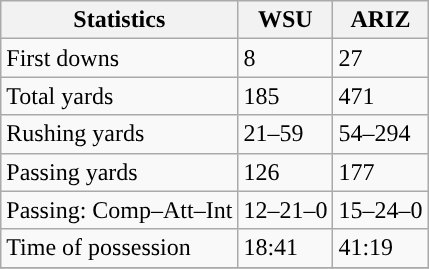<table class="wikitable" style="float: left;">
<tr>
<th>Statistics</th>
<th>WSU</th>
<th>ARIZ</th>
</tr>
<tr>
<td>First downs</td>
<td>8</td>
<td>27</td>
</tr>
<tr>
<td>Total yards</td>
<td>185</td>
<td>471</td>
</tr>
<tr>
<td>Rushing yards</td>
<td>21–59</td>
<td>54–294</td>
</tr>
<tr>
<td>Passing yards</td>
<td>126</td>
<td>177</td>
</tr>
<tr>
<td>Passing: Comp–Att–Int</td>
<td>12–21–0</td>
<td>15–24–0</td>
</tr>
<tr>
<td>Time of possession</td>
<td>18:41</td>
<td>41:19</td>
</tr>
<tr>
</tr>
</table>
